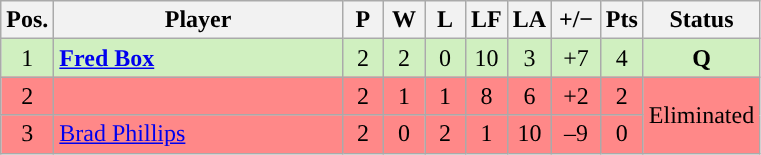<table class="wikitable" style="text-align:center; margin: 1em auto 1em auto, align:left">
<tr>
<th width=20>Pos.</th>
<th width=185>Player</th>
<th width=20>P</th>
<th width=20>W</th>
<th width=20>L</th>
<th width=20>LF</th>
<th width=20>LA</th>
<th width=25>+/−</th>
<th width=20>Pts</th>
<th width=70>Status</th>
</tr>
<tr style="background:#D0F0C0;">
<td>1</td>
<td align=left> <strong><a href='#'>Fred Box</a></strong></td>
<td>2</td>
<td>2</td>
<td>0</td>
<td>10</td>
<td>3</td>
<td>+7</td>
<td>4</td>
<td><strong>Q</strong></td>
</tr>
<tr style="background:#FF8888;">
<td>2</td>
<td align=left></td>
<td>2</td>
<td>1</td>
<td>1</td>
<td>8</td>
<td>6</td>
<td>+2</td>
<td>2</td>
<td rowspan=2>Eliminated</td>
</tr>
<tr style="background:#FF8888;">
<td>3</td>
<td align=left> <a href='#'>Brad Phillips</a></td>
<td>2</td>
<td>0</td>
<td>2</td>
<td>1</td>
<td>10</td>
<td>–9</td>
<td>0</td>
</tr>
</table>
